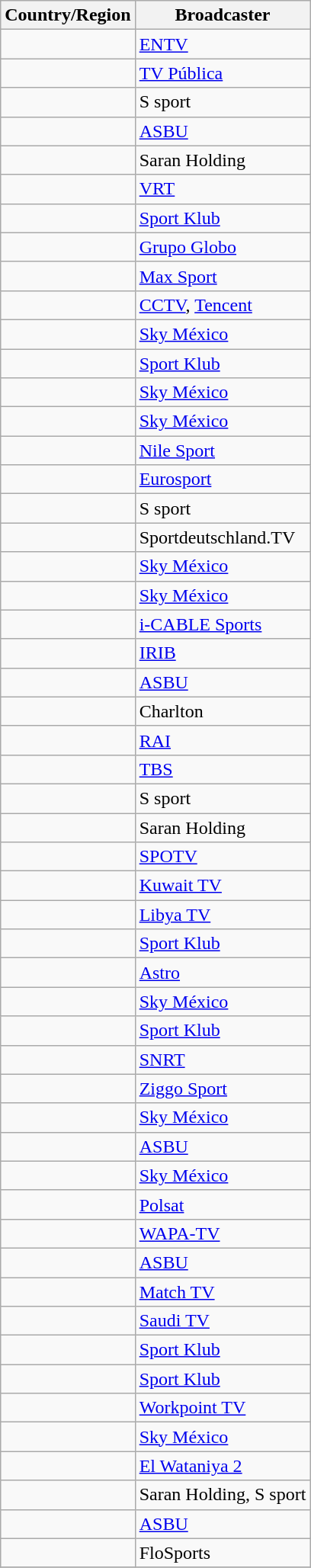<table class="wikitable sortable collapsible collapsed" style="text-align:left;">
<tr>
<th>Country/Region</th>
<th>Broadcaster</th>
</tr>
<tr>
<td></td>
<td><a href='#'>ENTV</a></td>
</tr>
<tr>
<td></td>
<td><a href='#'>TV Pública</a></td>
</tr>
<tr>
<td></td>
<td>S sport</td>
</tr>
<tr>
<td></td>
<td><a href='#'>ASBU</a></td>
</tr>
<tr>
<td></td>
<td>Saran Holding</td>
</tr>
<tr>
<td></td>
<td><a href='#'>VRT</a></td>
</tr>
<tr>
<td></td>
<td><a href='#'>Sport Klub</a></td>
</tr>
<tr>
<td></td>
<td><a href='#'>Grupo Globo</a></td>
</tr>
<tr>
<td></td>
<td><a href='#'>Max Sport</a></td>
</tr>
<tr>
<td></td>
<td><a href='#'>CCTV</a>, <a href='#'>Tencent</a></td>
</tr>
<tr>
<td></td>
<td><a href='#'>Sky México</a></td>
</tr>
<tr>
<td></td>
<td><a href='#'>Sport Klub</a></td>
</tr>
<tr>
<td></td>
<td><a href='#'>Sky México</a></td>
</tr>
<tr>
<td></td>
<td><a href='#'>Sky México</a></td>
</tr>
<tr>
<td></td>
<td><a href='#'>Nile Sport</a></td>
</tr>
<tr>
<td></td>
<td><a href='#'>Eurosport</a></td>
</tr>
<tr>
<td></td>
<td>S sport</td>
</tr>
<tr>
<td></td>
<td>Sportdeutschland.TV</td>
</tr>
<tr>
<td></td>
<td><a href='#'>Sky México</a></td>
</tr>
<tr>
<td></td>
<td><a href='#'>Sky México</a></td>
</tr>
<tr>
<td></td>
<td><a href='#'>i-CABLE Sports</a></td>
</tr>
<tr>
<td></td>
<td><a href='#'>IRIB</a></td>
</tr>
<tr>
<td></td>
<td><a href='#'>ASBU</a></td>
</tr>
<tr>
<td></td>
<td>Charlton</td>
</tr>
<tr>
<td></td>
<td><a href='#'>RAI</a></td>
</tr>
<tr>
<td></td>
<td><a href='#'>TBS</a></td>
</tr>
<tr>
<td></td>
<td>S sport</td>
</tr>
<tr>
<td></td>
<td>Saran Holding</td>
</tr>
<tr>
<td></td>
<td><a href='#'>SPOTV</a></td>
</tr>
<tr>
<td></td>
<td><a href='#'>Kuwait TV</a></td>
</tr>
<tr>
<td></td>
<td><a href='#'>Libya TV</a></td>
</tr>
<tr>
<td></td>
<td><a href='#'>Sport Klub</a></td>
</tr>
<tr>
<td></td>
<td><a href='#'>Astro</a></td>
</tr>
<tr>
<td></td>
<td><a href='#'>Sky México</a></td>
</tr>
<tr>
<td></td>
<td><a href='#'>Sport Klub</a></td>
</tr>
<tr>
<td></td>
<td><a href='#'>SNRT</a></td>
</tr>
<tr>
<td></td>
<td><a href='#'>Ziggo Sport</a></td>
</tr>
<tr>
<td></td>
<td><a href='#'>Sky México</a></td>
</tr>
<tr>
<td></td>
<td><a href='#'>ASBU</a></td>
</tr>
<tr>
<td></td>
<td><a href='#'>Sky México</a></td>
</tr>
<tr>
<td></td>
<td><a href='#'>Polsat</a></td>
</tr>
<tr>
<td></td>
<td><a href='#'>WAPA-TV</a></td>
</tr>
<tr>
<td></td>
<td><a href='#'>ASBU</a></td>
</tr>
<tr>
<td></td>
<td><a href='#'>Match TV</a></td>
</tr>
<tr>
<td></td>
<td><a href='#'>Saudi TV</a></td>
</tr>
<tr>
<td></td>
<td><a href='#'>Sport Klub</a></td>
</tr>
<tr>
<td></td>
<td><a href='#'>Sport Klub</a></td>
</tr>
<tr>
<td></td>
<td><a href='#'>Workpoint TV</a></td>
</tr>
<tr>
<td></td>
<td><a href='#'>Sky México</a></td>
</tr>
<tr>
<td></td>
<td><a href='#'>El Wataniya 2</a></td>
</tr>
<tr>
<td></td>
<td>Saran Holding, S sport</td>
</tr>
<tr>
<td></td>
<td><a href='#'>ASBU</a></td>
</tr>
<tr>
<td></td>
<td>FloSports</td>
</tr>
<tr>
</tr>
</table>
